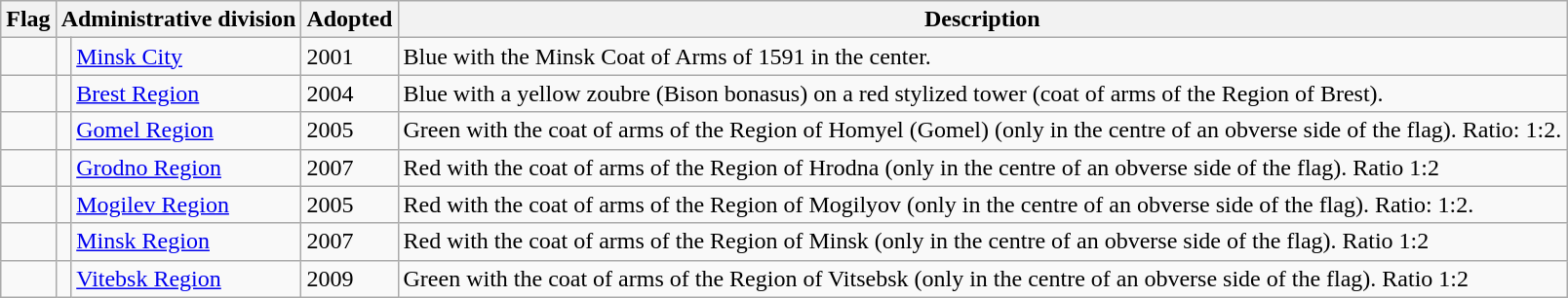<table class="wikitable sortable">
<tr>
<th class="unsortable">Flag</th>
<th colspan="2">Administrative division</th>
<th>Adopted</th>
<th class="unsortable">Description</th>
</tr>
<tr>
<td></td>
<td></td>
<td><a href='#'>Minsk City</a></td>
<td>2001</td>
<td>Blue with the Minsk Coat of Arms of 1591 in the center.</td>
</tr>
<tr>
<td></td>
<td></td>
<td><a href='#'>Brest Region</a></td>
<td>2004</td>
<td>Blue with a yellow zoubre (Bison bonasus) on a red stylized tower (coat of arms of the Region of Brest).</td>
</tr>
<tr>
<td></td>
<td></td>
<td><a href='#'>Gomel Region</a></td>
<td>2005</td>
<td>Green with the coat of arms of the Region of Homyel (Gomel) (only in the centre of an obverse side of the flag). Ratio: 1:2.</td>
</tr>
<tr>
<td></td>
<td></td>
<td><a href='#'>Grodno Region</a></td>
<td>2007</td>
<td>Red with the coat of arms of the Region of Hrodna (only in the centre of an obverse side of the flag). Ratio 1:2</td>
</tr>
<tr>
<td></td>
<td></td>
<td><a href='#'>Mogilev Region</a></td>
<td>2005</td>
<td>Red with the coat of arms of the Region of Mogilyov (only in the centre of an obverse side of the flag). Ratio: 1:2.</td>
</tr>
<tr>
<td></td>
<td></td>
<td><a href='#'>Minsk Region</a></td>
<td>2007</td>
<td>Red with the coat of arms of the Region of Minsk (only in the centre of an obverse side of the flag). Ratio 1:2</td>
</tr>
<tr>
<td></td>
<td></td>
<td><a href='#'>Vitebsk Region</a></td>
<td>2009</td>
<td>Green with the coat of arms of the Region of Vitsebsk (only in the centre of an obverse side of the flag). Ratio 1:2</td>
</tr>
</table>
